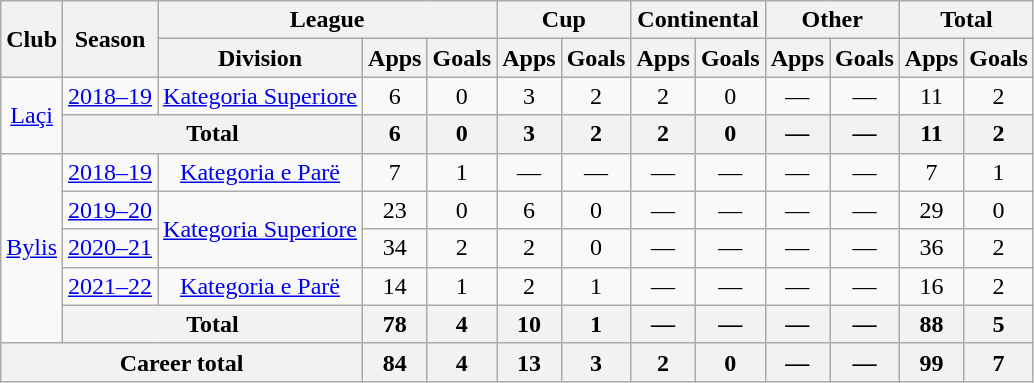<table class=wikitable style=text-align:center>
<tr>
<th rowspan=2>Club</th>
<th rowspan=2>Season</th>
<th colspan=3>League</th>
<th colspan=2>Cup</th>
<th colspan=2>Continental</th>
<th colspan=2>Other</th>
<th colspan=2>Total</th>
</tr>
<tr>
<th>Division</th>
<th>Apps</th>
<th>Goals</th>
<th>Apps</th>
<th>Goals</th>
<th>Apps</th>
<th>Goals</th>
<th>Apps</th>
<th>Goals</th>
<th>Apps</th>
<th>Goals</th>
</tr>
<tr>
<td rowspan=2><a href='#'>Laçi</a></td>
<td><a href='#'>2018–19</a></td>
<td><a href='#'>Kategoria Superiore</a></td>
<td>6</td>
<td>0</td>
<td>3</td>
<td>2</td>
<td>2</td>
<td>0</td>
<td>—</td>
<td>—</td>
<td>11</td>
<td>2</td>
</tr>
<tr>
<th colspan="2">Total</th>
<th>6</th>
<th>0</th>
<th>3</th>
<th>2</th>
<th>2</th>
<th>0</th>
<th>—</th>
<th>—</th>
<th>11</th>
<th>2</th>
</tr>
<tr>
<td rowspan=5><a href='#'>Bylis</a></td>
<td><a href='#'>2018–19</a></td>
<td><a href='#'>Kategoria e Parë</a></td>
<td>7</td>
<td>1</td>
<td>—</td>
<td>—</td>
<td>—</td>
<td>—</td>
<td>—</td>
<td>—</td>
<td>7</td>
<td>1</td>
</tr>
<tr>
<td><a href='#'>2019–20</a></td>
<td rowspan=2><a href='#'>Kategoria Superiore</a></td>
<td>23</td>
<td>0</td>
<td>6</td>
<td>0</td>
<td>—</td>
<td>—</td>
<td>—</td>
<td>—</td>
<td>29</td>
<td>0</td>
</tr>
<tr>
<td><a href='#'>2020–21</a></td>
<td>34</td>
<td>2</td>
<td>2</td>
<td>0</td>
<td>—</td>
<td>—</td>
<td>—</td>
<td>—</td>
<td>36</td>
<td>2</td>
</tr>
<tr>
<td><a href='#'>2021–22</a></td>
<td><a href='#'>Kategoria e Parë</a></td>
<td>14</td>
<td>1</td>
<td>2</td>
<td>1</td>
<td>—</td>
<td>—</td>
<td>—</td>
<td>—</td>
<td>16</td>
<td>2</td>
</tr>
<tr>
<th colspan="2">Total</th>
<th>78</th>
<th>4</th>
<th>10</th>
<th>1</th>
<th>—</th>
<th>—</th>
<th>—</th>
<th>—</th>
<th>88</th>
<th>5</th>
</tr>
<tr>
<th colspan=3>Career total</th>
<th>84</th>
<th>4</th>
<th>13</th>
<th>3</th>
<th>2</th>
<th>0</th>
<th>—</th>
<th>—</th>
<th>99</th>
<th>7</th>
</tr>
</table>
